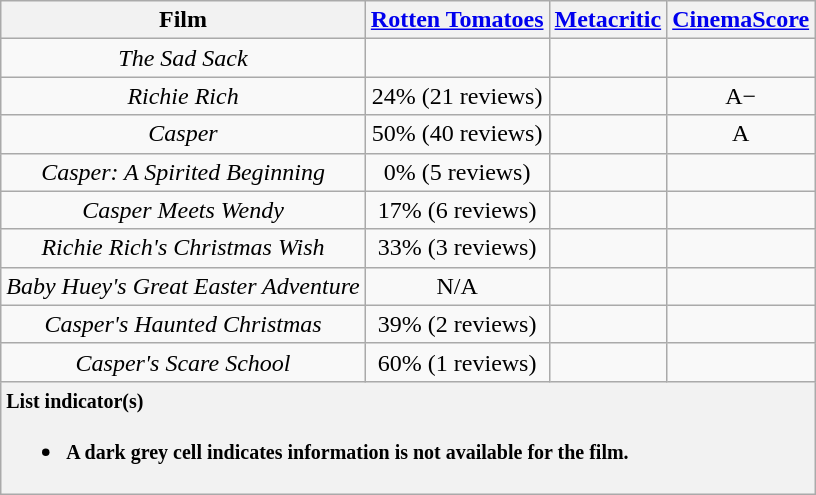<table class="wikitable sortable" border="1" style="text-align: center;">
<tr>
<th>Film</th>
<th><a href='#'>Rotten Tomatoes</a></th>
<th><a href='#'>Metacritic</a></th>
<th><a href='#'>CinemaScore</a></th>
</tr>
<tr>
<td><em>The Sad Sack</em></td>
<td></td>
<td></td>
<td></td>
</tr>
<tr>
<td><em>Richie Rich</em></td>
<td>24% (21 reviews)</td>
<td></td>
<td>A−</td>
</tr>
<tr>
<td><em>Casper</em></td>
<td>50% (40 reviews)</td>
<td></td>
<td>A</td>
</tr>
<tr>
<td><em>Casper: A Spirited Beginning</em></td>
<td>0% (5 reviews)</td>
<td></td>
<td></td>
</tr>
<tr>
<td><em>Casper Meets Wendy</em></td>
<td>17% (6 reviews)</td>
<td></td>
<td></td>
</tr>
<tr>
<td><em>Richie Rich's Christmas Wish</em></td>
<td>33% (3 reviews)</td>
<td></td>
<td></td>
</tr>
<tr>
<td><em>Baby Huey's Great Easter Adventure</em></td>
<td>N/A</td>
<td></td>
<td></td>
</tr>
<tr>
<td><em>Casper's Haunted Christmas</em></td>
<td>39% (2 reviews)</td>
<td></td>
<td></td>
</tr>
<tr>
<td><em>Casper's Scare School</em></td>
<td>60% (1 reviews)</td>
<td></td>
<td></td>
</tr>
<tr>
<th colspan="4" style="text-align: left;"><small><strong>List indicator(s)</strong></small><br><ul><li><small>A dark grey cell indicates information is not available for the film.</small></li></ul></th>
</tr>
</table>
